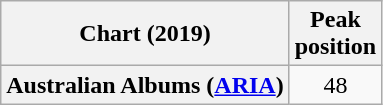<table class="wikitable plainrowheaders" style="text-align:center">
<tr>
<th scope="col">Chart (2019)</th>
<th scope="col">Peak<br>position</th>
</tr>
<tr>
<th scope="row">Australian Albums (<a href='#'>ARIA</a>)</th>
<td>48</td>
</tr>
</table>
